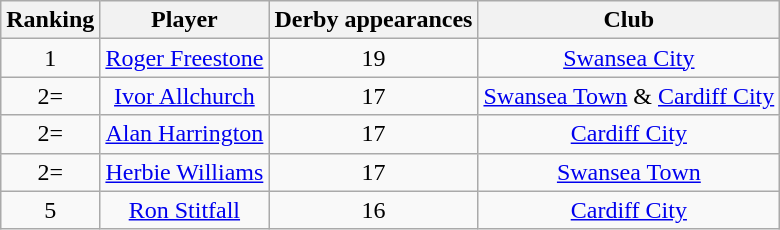<table class="wikitable" style="text-align: center">
<tr>
<th>Ranking</th>
<th>Player</th>
<th>Derby appearances</th>
<th>Club</th>
</tr>
<tr>
<td>1</td>
<td><a href='#'>Roger Freestone</a></td>
<td>19</td>
<td><a href='#'>Swansea City</a></td>
</tr>
<tr>
<td>2=</td>
<td><a href='#'>Ivor Allchurch</a></td>
<td>17</td>
<td><a href='#'>Swansea Town</a> & <a href='#'>Cardiff City</a></td>
</tr>
<tr>
<td>2=</td>
<td><a href='#'>Alan Harrington</a></td>
<td>17</td>
<td><a href='#'>Cardiff City</a></td>
</tr>
<tr>
<td>2=</td>
<td><a href='#'>Herbie Williams</a></td>
<td>17</td>
<td><a href='#'>Swansea Town</a></td>
</tr>
<tr>
<td>5</td>
<td><a href='#'>Ron Stitfall</a></td>
<td>16</td>
<td><a href='#'>Cardiff City</a></td>
</tr>
</table>
